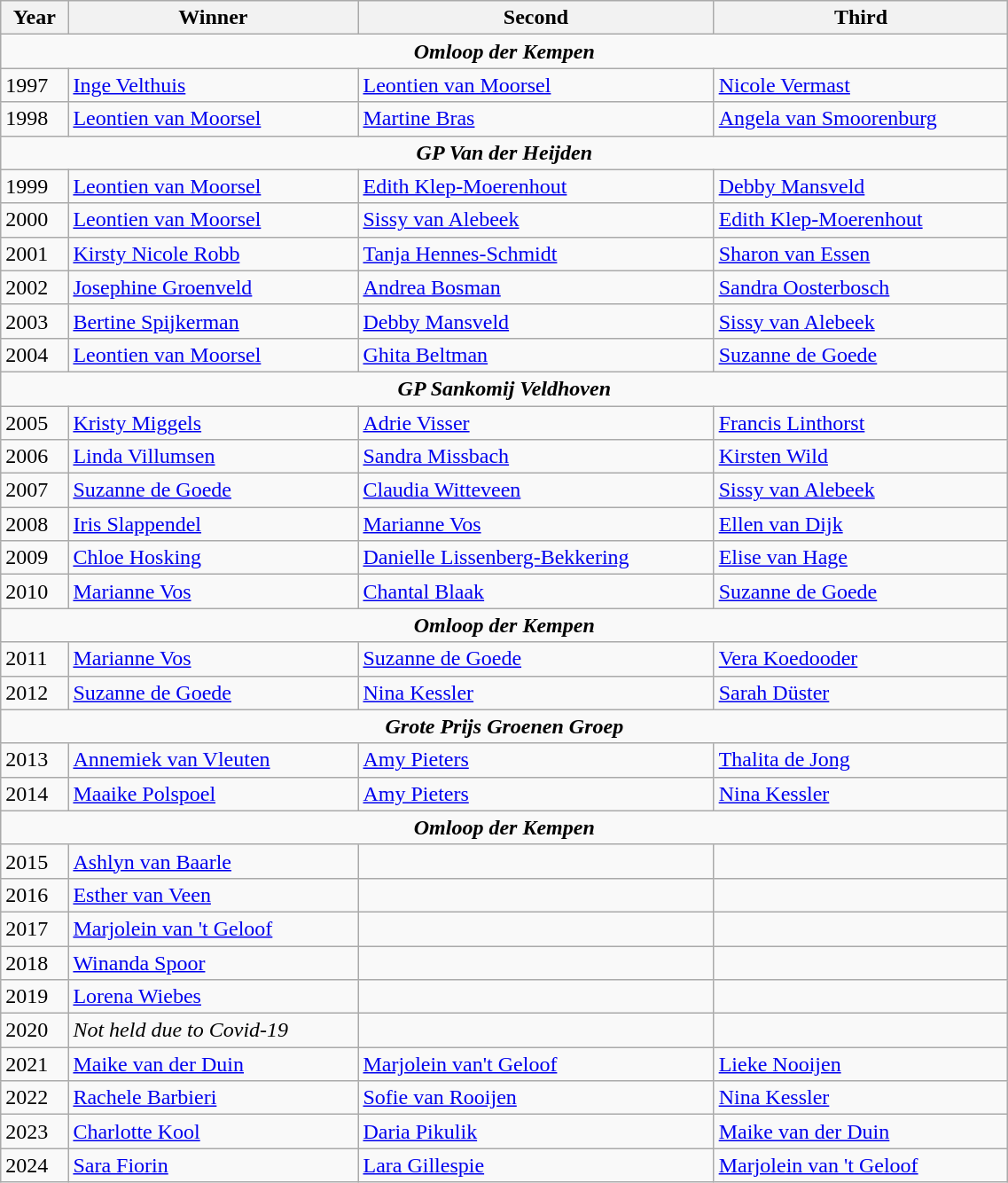<table class="wikitable" style="font-size:100%" width=60%>
<tr>
<th>Year</th>
<th>Winner</th>
<th>Second</th>
<th>Third</th>
</tr>
<tr>
<td colspan=4 align=center><strong><em>Omloop der Kempen</em></strong></td>
</tr>
<tr>
<td>1997</td>
<td> <a href='#'>Inge Velthuis</a></td>
<td> <a href='#'>Leontien van Moorsel</a></td>
<td> <a href='#'>Nicole Vermast</a></td>
</tr>
<tr>
<td>1998</td>
<td> <a href='#'>Leontien van Moorsel</a></td>
<td> <a href='#'>Martine Bras</a></td>
<td> <a href='#'>Angela van Smoorenburg</a></td>
</tr>
<tr>
<td colspan=4 align=center><strong><em>GP Van der Heijden</em></strong></td>
</tr>
<tr>
<td>1999</td>
<td> <a href='#'>Leontien van Moorsel</a></td>
<td> <a href='#'>Edith Klep-Moerenhout</a></td>
<td> <a href='#'>Debby Mansveld</a></td>
</tr>
<tr>
<td>2000</td>
<td> <a href='#'>Leontien van Moorsel</a></td>
<td> <a href='#'>Sissy van Alebeek</a></td>
<td> <a href='#'>Edith Klep-Moerenhout</a></td>
</tr>
<tr>
<td>2001</td>
<td> <a href='#'>Kirsty Nicole Robb</a></td>
<td> <a href='#'>Tanja Hennes-Schmidt</a></td>
<td> <a href='#'>Sharon van Essen</a></td>
</tr>
<tr>
<td>2002</td>
<td> <a href='#'>Josephine Groenveld</a></td>
<td> <a href='#'>Andrea Bosman</a></td>
<td> <a href='#'>Sandra Oosterbosch</a></td>
</tr>
<tr>
<td>2003</td>
<td> <a href='#'>Bertine Spijkerman</a></td>
<td> <a href='#'>Debby Mansveld</a></td>
<td> <a href='#'>Sissy van Alebeek</a></td>
</tr>
<tr>
<td>2004</td>
<td> <a href='#'>Leontien van Moorsel</a></td>
<td> <a href='#'>Ghita Beltman</a></td>
<td> <a href='#'>Suzanne de Goede</a></td>
</tr>
<tr>
<td colspan=4 align=center><strong><em>GP Sankomij Veldhoven</em></strong></td>
</tr>
<tr>
<td>2005</td>
<td> <a href='#'>Kristy Miggels</a></td>
<td> <a href='#'>Adrie Visser</a></td>
<td> <a href='#'>Francis Linthorst</a></td>
</tr>
<tr>
<td>2006</td>
<td> <a href='#'>Linda Villumsen</a></td>
<td> <a href='#'>Sandra Missbach</a></td>
<td> <a href='#'>Kirsten Wild</a></td>
</tr>
<tr>
<td>2007</td>
<td> <a href='#'>Suzanne de Goede</a></td>
<td> <a href='#'>Claudia Witteveen</a></td>
<td> <a href='#'>Sissy van Alebeek</a></td>
</tr>
<tr>
<td>2008</td>
<td> <a href='#'>Iris Slappendel</a></td>
<td> <a href='#'>Marianne Vos</a></td>
<td> <a href='#'>Ellen van Dijk</a></td>
</tr>
<tr>
<td>2009</td>
<td> <a href='#'>Chloe Hosking</a></td>
<td> <a href='#'>Danielle Lissenberg-Bekkering</a></td>
<td> <a href='#'>Elise van Hage</a></td>
</tr>
<tr>
<td>2010</td>
<td> <a href='#'>Marianne Vos</a></td>
<td> <a href='#'>Chantal Blaak</a></td>
<td> <a href='#'>Suzanne de Goede</a></td>
</tr>
<tr>
<td colspan=4 align=center><strong><em>Omloop der Kempen</em></strong></td>
</tr>
<tr>
<td>2011</td>
<td> <a href='#'>Marianne Vos</a></td>
<td> <a href='#'>Suzanne de Goede</a></td>
<td> <a href='#'>Vera Koedooder</a></td>
</tr>
<tr>
<td>2012</td>
<td> <a href='#'>Suzanne de Goede</a></td>
<td> <a href='#'>Nina Kessler</a></td>
<td> <a href='#'>Sarah Düster</a></td>
</tr>
<tr>
<td colspan=4 align=center><strong><em>Grote Prijs Groenen Groep</em></strong></td>
</tr>
<tr>
<td>2013</td>
<td> <a href='#'>Annemiek van Vleuten</a></td>
<td> <a href='#'>Amy Pieters</a></td>
<td> <a href='#'>Thalita de Jong</a></td>
</tr>
<tr>
<td>2014</td>
<td> <a href='#'>Maaike Polspoel</a></td>
<td> <a href='#'>Amy Pieters</a></td>
<td> <a href='#'>Nina Kessler</a></td>
</tr>
<tr>
<td colspan=4 align=center><strong><em>Omloop der Kempen</em></strong></td>
</tr>
<tr>
<td>2015</td>
<td> <a href='#'>Ashlyn van Baarle</a></td>
<td></td>
<td></td>
</tr>
<tr>
<td>2016</td>
<td> <a href='#'>Esther van Veen </a></td>
<td></td>
<td></td>
</tr>
<tr>
<td>2017</td>
<td> <a href='#'>Marjolein van 't Geloof</a></td>
<td></td>
<td></td>
</tr>
<tr>
<td>2018</td>
<td> <a href='#'>Winanda Spoor</a></td>
<td></td>
<td></td>
</tr>
<tr>
<td>2019</td>
<td> <a href='#'>Lorena Wiebes</a></td>
<td></td>
<td></td>
</tr>
<tr>
<td>2020</td>
<td><em>Not held due to Covid-19</em></td>
<td></td>
</tr>
<tr>
<td>2021</td>
<td> <a href='#'>Maike van der Duin</a></td>
<td> <a href='#'>Marjolein van't Geloof</a></td>
<td> <a href='#'>Lieke Nooijen</a></td>
</tr>
<tr>
<td>2022</td>
<td> <a href='#'>Rachele Barbieri</a></td>
<td> <a href='#'>Sofie van Rooijen</a></td>
<td> <a href='#'>Nina Kessler</a></td>
</tr>
<tr>
<td>2023</td>
<td> <a href='#'>Charlotte Kool</a></td>
<td> <a href='#'>Daria Pikulik</a></td>
<td> <a href='#'>Maike van der Duin</a></td>
</tr>
<tr>
<td>2024</td>
<td> <a href='#'>Sara Fiorin</a></td>
<td> <a href='#'>Lara Gillespie</a></td>
<td> <a href='#'>Marjolein van 't Geloof</a></td>
</tr>
</table>
